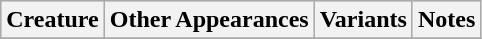<table class="wikitable">
<tr bgcolor="#CCCCCC">
<th>Creature</th>
<th>Other Appearances</th>
<th>Variants</th>
<th>Notes</th>
</tr>
<tr>
</tr>
</table>
